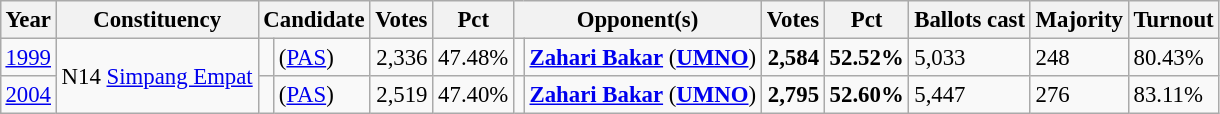<table class="wikitable" style="margin:0.5em ; font-size:95%">
<tr>
<th>Year</th>
<th>Constituency</th>
<th colspan=2>Candidate</th>
<th>Votes</th>
<th>Pct</th>
<th colspan=2>Opponent(s)</th>
<th>Votes</th>
<th>Pct</th>
<th>Ballots cast</th>
<th>Majority</th>
<th>Turnout</th>
</tr>
<tr>
<td><a href='#'>1999</a></td>
<td rowspan=2>N14 <a href='#'>Simpang Empat</a></td>
<td></td>
<td> (<a href='#'>PAS</a>)</td>
<td align="right">2,336</td>
<td>47.48%</td>
<td></td>
<td><strong><a href='#'>Zahari Bakar</a></strong> (<a href='#'><strong>UMNO</strong></a>)</td>
<td align="right"><strong>2,584</strong></td>
<td><strong>52.52%</strong></td>
<td>5,033</td>
<td>248</td>
<td>80.43%</td>
</tr>
<tr>
<td><a href='#'>2004</a></td>
<td></td>
<td> (<a href='#'>PAS</a>)</td>
<td align="right">2,519</td>
<td>47.40%</td>
<td></td>
<td><strong><a href='#'>Zahari Bakar</a></strong> (<a href='#'><strong>UMNO</strong></a>)</td>
<td align="right"><strong>2,795</strong></td>
<td><strong>52.60%</strong></td>
<td>5,447</td>
<td>276</td>
<td>83.11%</td>
</tr>
</table>
